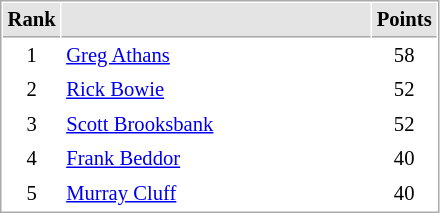<table cellspacing="1" cellpadding="3" style="border:1px solid #AAAAAA;font-size:86%">
<tr bgcolor="#E4E4E4">
<th style="border-bottom:1px solid #AAAAAA" width=10>Rank</th>
<th style="border-bottom:1px solid #AAAAAA" width=200></th>
<th style="border-bottom:1px solid #AAAAAA" width=20>Points</th>
</tr>
<tr>
<td align="center">1</td>
<td> <a href='#'>Greg Athans</a></td>
<td align=center>58</td>
</tr>
<tr>
<td align="center">2</td>
<td> <a href='#'>Rick Bowie</a></td>
<td align=center>52</td>
</tr>
<tr>
<td align="center">3</td>
<td> <a href='#'>Scott Brooksbank</a></td>
<td align=center>52</td>
</tr>
<tr>
<td align="center">4</td>
<td> <a href='#'>Frank Beddor</a></td>
<td align=center>40</td>
</tr>
<tr>
<td align="center">5</td>
<td> <a href='#'>Murray Cluff</a></td>
<td align=center>40</td>
</tr>
</table>
